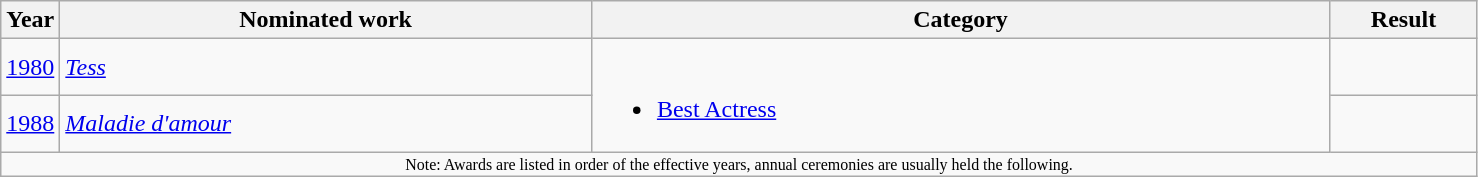<table class=wikitable>
<tr>
<th width=4%>Year</th>
<th width=36%>Nominated work</th>
<th width=50%>Category</th>
<th width=10%>Result</th>
</tr>
<tr>
<td><a href='#'>1980</a></td>
<td><em><a href='#'>Tess</a></em></td>
<td rowspan=2><br><ul><li><a href='#'>Best Actress</a></li></ul></td>
<td></td>
</tr>
<tr>
<td><a href='#'>1988</a></td>
<td><em><a href='#'>Maladie d'amour</a></em></td>
<td></td>
</tr>
<tr>
<td colspan=4 width=100% style=font-size:8pt align=center>Note: Awards are listed in order of the effective years, annual ceremonies are usually held the following.</td>
</tr>
</table>
